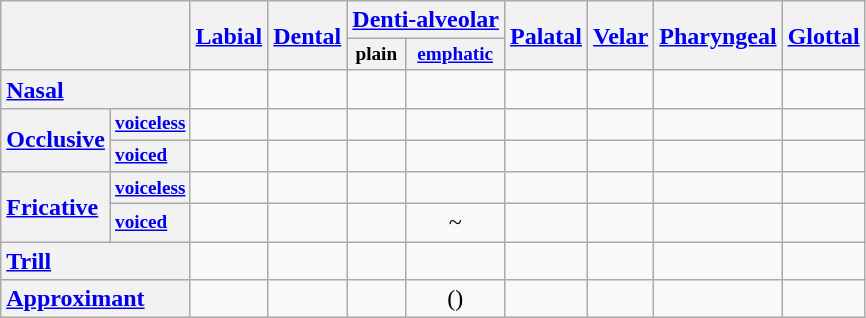<table class="wikitable" style="text-align:center">
<tr>
<th colspan="2" rowspan="2"></th>
<th rowspan="2"><a href='#'>Labial</a></th>
<th rowspan="2"><a href='#'>Dental</a></th>
<th colspan="2"><a href='#'>Denti-alveolar</a></th>
<th rowspan="2"><a href='#'>Palatal</a></th>
<th rowspan="2"><a href='#'>Velar</a></th>
<th rowspan="2"><a href='#'>Pharyngeal</a></th>
<th rowspan="2"><a href='#'>Glottal</a></th>
</tr>
<tr style="font-size: 80%;">
<th>plain</th>
<th><a href='#'>emphatic</a></th>
</tr>
<tr>
<th colspan="2" style="text-align: left;"><a href='#'>Nasal</a></th>
<td></td>
<td></td>
<td></td>
<td></td>
<td></td>
<td></td>
<td></td>
<td></td>
</tr>
<tr>
<th rowspan="2" style="text-align: left;"><a href='#'>Occlusive</a></th>
<th style="text-align: left; font-size: 80%;"><a href='#'>voiceless</a></th>
<td></td>
<td></td>
<td></td>
<td></td>
<td></td>
<td></td>
<td></td>
<td></td>
</tr>
<tr>
<th style="text-align: left; font-size: 80%;"><a href='#'>voiced</a></th>
<td></td>
<td></td>
<td></td>
<td></td>
<td></td>
<td></td>
<td></td>
<td></td>
</tr>
<tr>
<th rowspan="2" style="text-align: left;"><a href='#'>Fricative</a></th>
<th style="text-align: left; font-size: 80%;"><a href='#'>voiceless</a></th>
<td></td>
<td></td>
<td></td>
<td></td>
<td></td>
<td></td>
<td></td>
<td></td>
</tr>
<tr>
<th style="text-align: left; font-size: 80%;"><a href='#'>voiced</a></th>
<td></td>
<td></td>
<td></td>
<td> ~ </td>
<td></td>
<td></td>
<td></td>
<td></td>
</tr>
<tr>
<th colspan="2" style="text-align: left;"><a href='#'>Trill</a></th>
<td></td>
<td></td>
<td></td>
<td></td>
<td></td>
<td></td>
<td></td>
<td></td>
</tr>
<tr>
<th colspan="2" style="text-align: left;"><a href='#'>Approximant</a></th>
<td></td>
<td></td>
<td></td>
<td>()</td>
<td></td>
<td></td>
<td></td>
<td></td>
</tr>
</table>
